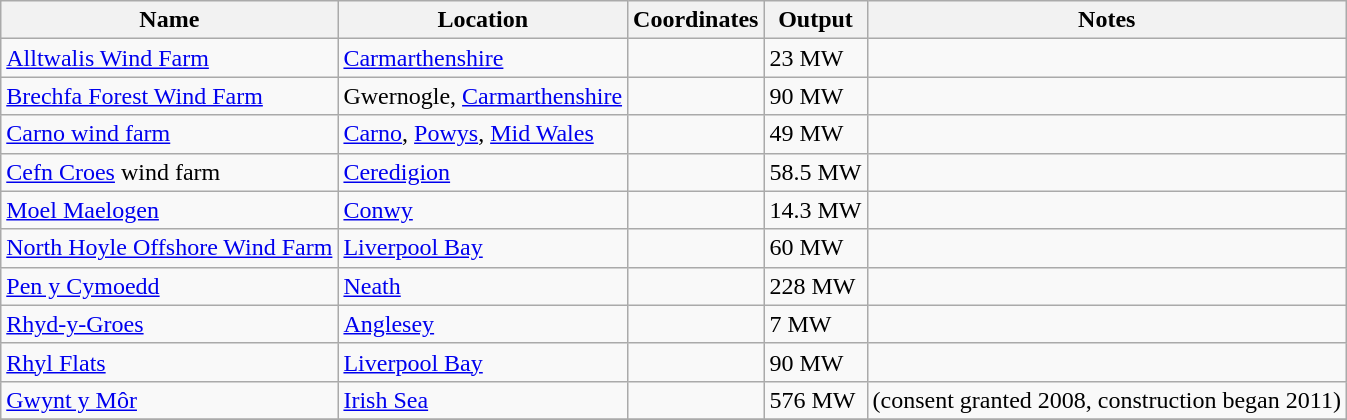<table class="wikitable sortable">
<tr>
<th>Name</th>
<th>Location</th>
<th>Coordinates</th>
<th>Output</th>
<th>Notes</th>
</tr>
<tr>
<td><a href='#'>Alltwalis Wind Farm</a></td>
<td><a href='#'>Carmarthenshire</a></td>
<td></td>
<td>23 MW</td>
<td></td>
</tr>
<tr>
<td><a href='#'>Brechfa Forest Wind Farm</a></td>
<td>Gwernogle, <a href='#'>Carmarthenshire</a></td>
<td></td>
<td>90 MW</td>
<td></td>
</tr>
<tr>
<td><a href='#'>Carno wind farm</a></td>
<td><a href='#'>Carno</a>, <a href='#'>Powys</a>, <a href='#'>Mid Wales</a></td>
<td></td>
<td>49 MW</td>
<td></td>
</tr>
<tr>
<td><a href='#'>Cefn Croes</a> wind farm</td>
<td><a href='#'>Ceredigion</a></td>
<td></td>
<td>58.5 MW</td>
<td></td>
</tr>
<tr>
<td><a href='#'>Moel Maelogen</a></td>
<td><a href='#'>Conwy</a></td>
<td></td>
<td>14.3 MW</td>
<td></td>
</tr>
<tr>
<td><a href='#'>North Hoyle Offshore Wind Farm</a></td>
<td><a href='#'>Liverpool Bay</a></td>
<td></td>
<td>60 MW</td>
<td></td>
</tr>
<tr>
<td><a href='#'>Pen y Cymoedd</a></td>
<td><a href='#'>Neath</a></td>
<td></td>
<td>228 MW</td>
<td></td>
</tr>
<tr>
<td><a href='#'>Rhyd-y-Groes</a></td>
<td><a href='#'>Anglesey</a></td>
<td></td>
<td>7 MW</td>
<td></td>
</tr>
<tr>
<td><a href='#'>Rhyl Flats</a></td>
<td><a href='#'>Liverpool Bay</a></td>
<td></td>
<td>90 MW</td>
<td></td>
</tr>
<tr>
<td><a href='#'>Gwynt y Môr</a></td>
<td><a href='#'>Irish Sea</a></td>
<td></td>
<td>576 MW</td>
<td>(consent granted 2008, construction began 2011)</td>
</tr>
<tr>
</tr>
</table>
